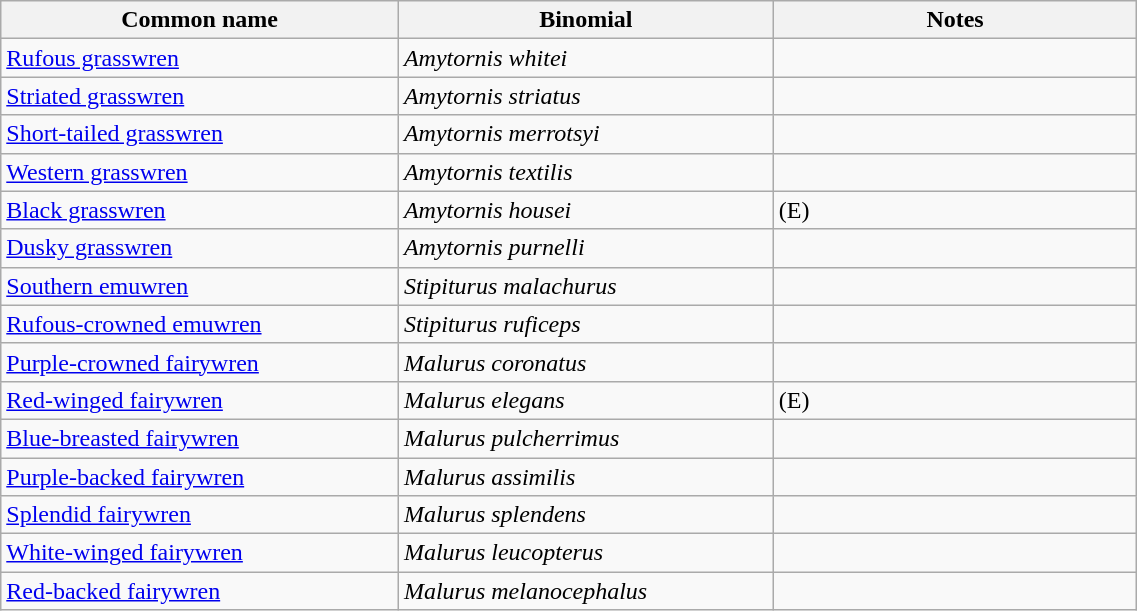<table style="width:60%;" class="wikitable">
<tr>
<th width=35%>Common name</th>
<th width=33%>Binomial</th>
<th width=32%>Notes</th>
</tr>
<tr>
<td><a href='#'>Rufous grasswren</a></td>
<td><em>Amytornis whitei</em></td>
<td></td>
</tr>
<tr>
<td><a href='#'>Striated grasswren</a></td>
<td><em>Amytornis striatus</em></td>
<td></td>
</tr>
<tr>
<td><a href='#'>Short-tailed grasswren</a></td>
<td><em>Amytornis merrotsyi</em></td>
<td></td>
</tr>
<tr>
<td><a href='#'>Western grasswren</a></td>
<td><em>Amytornis textilis</em></td>
<td></td>
</tr>
<tr>
<td><a href='#'>Black grasswren</a></td>
<td><em>Amytornis housei</em></td>
<td>(E)</td>
</tr>
<tr>
<td><a href='#'>Dusky grasswren</a></td>
<td><em>Amytornis purnelli</em></td>
<td></td>
</tr>
<tr>
<td><a href='#'>Southern emuwren</a></td>
<td><em>Stipiturus malachurus</em></td>
<td></td>
</tr>
<tr>
<td><a href='#'>Rufous-crowned emuwren</a></td>
<td><em>Stipiturus ruficeps</em></td>
<td></td>
</tr>
<tr>
<td><a href='#'>Purple-crowned fairywren</a></td>
<td><em>Malurus coronatus</em></td>
<td></td>
</tr>
<tr>
<td><a href='#'>Red-winged fairywren</a></td>
<td><em>Malurus elegans</em></td>
<td>(E)</td>
</tr>
<tr>
<td><a href='#'>Blue-breasted fairywren</a></td>
<td><em>Malurus pulcherrimus</em></td>
<td></td>
</tr>
<tr>
<td><a href='#'>Purple-backed fairywren</a></td>
<td><em>Malurus assimilis</em></td>
<td></td>
</tr>
<tr>
<td><a href='#'>Splendid fairywren</a></td>
<td><em>Malurus splendens</em></td>
<td></td>
</tr>
<tr>
<td><a href='#'>White-winged fairywren</a></td>
<td><em>Malurus leucopterus</em></td>
<td></td>
</tr>
<tr>
<td><a href='#'>Red-backed fairywren</a></td>
<td><em>Malurus melanocephalus</em></td>
<td></td>
</tr>
</table>
